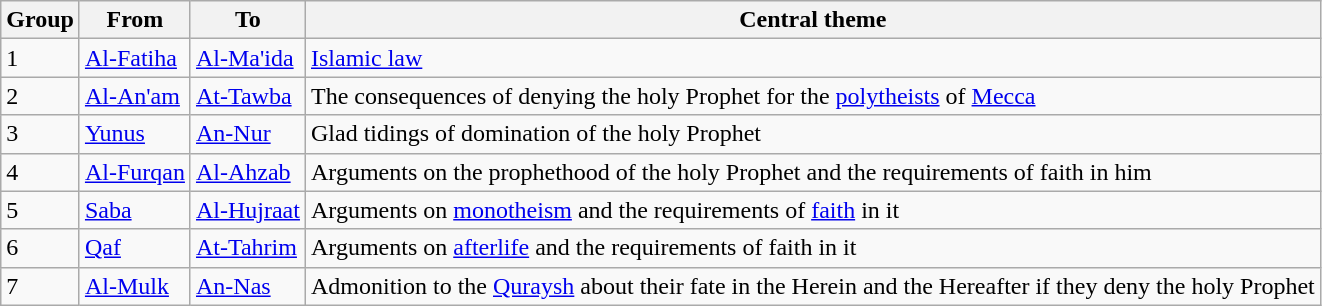<table class="wikitable">
<tr>
<th>Group</th>
<th>From</th>
<th>To</th>
<th>Central theme</th>
</tr>
<tr>
<td>1</td>
<td><a href='#'>Al-Fatiha</a> </td>
<td><a href='#'>Al-Ma'ida</a> </td>
<td><a href='#'>Islamic law</a></td>
</tr>
<tr>
<td>2</td>
<td><a href='#'>Al-An'am</a> </td>
<td><a href='#'>At-Tawba</a> </td>
<td>The consequences of denying the holy Prophet for the <a href='#'>polytheists</a> of <a href='#'>Mecca</a></td>
</tr>
<tr>
<td>3</td>
<td><a href='#'>Yunus</a> </td>
<td><a href='#'>An-Nur</a> </td>
<td>Glad tidings of domination of the holy Prophet</td>
</tr>
<tr>
<td>4</td>
<td><a href='#'>Al-Furqan</a> </td>
<td><a href='#'>Al-Ahzab</a> </td>
<td>Arguments on the prophethood of the holy Prophet and the requirements of faith in him</td>
</tr>
<tr>
<td>5</td>
<td><a href='#'>Saba</a> </td>
<td><a href='#'>Al-Hujraat</a> </td>
<td>Arguments on <a href='#'>monotheism</a> and the requirements of <a href='#'>faith</a> in it</td>
</tr>
<tr>
<td>6</td>
<td><a href='#'>Qaf</a> </td>
<td><a href='#'>At-Tahrim</a> </td>
<td>Arguments on <a href='#'>afterlife</a> and the requirements of faith in it</td>
</tr>
<tr>
<td>7</td>
<td><a href='#'>Al-Mulk</a> </td>
<td><a href='#'>An-Nas</a> </td>
<td>Admonition to the <a href='#'>Quraysh</a> about their fate in the Herein and the Hereafter if they deny the holy Prophet</td>
</tr>
</table>
